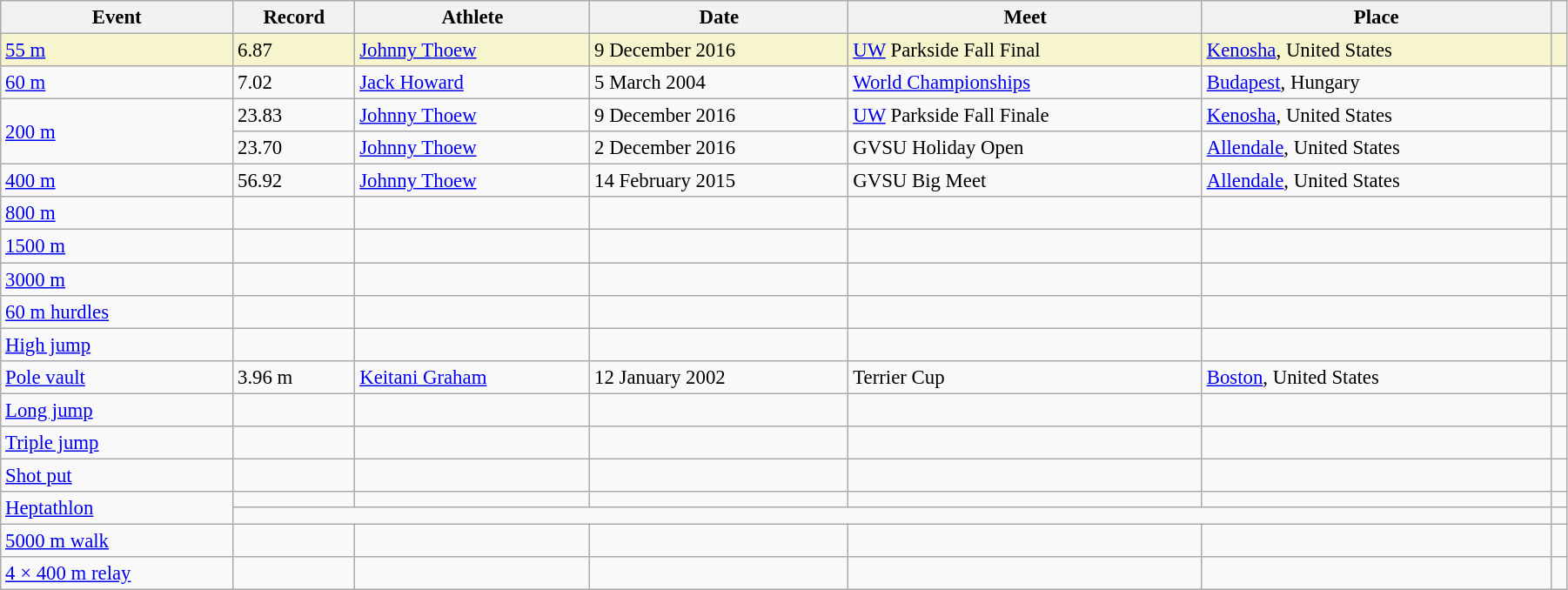<table class="wikitable" style="font-size:95%; width: 95%;">
<tr>
<th>Event</th>
<th>Record</th>
<th>Athlete</th>
<th>Date</th>
<th>Meet</th>
<th>Place</th>
<th></th>
</tr>
<tr style="background:#f6F5CE;">
<td><a href='#'>55 m</a></td>
<td>6.87</td>
<td><a href='#'>Johnny Thoew</a></td>
<td>9 December 2016</td>
<td><a href='#'>UW</a> Parkside Fall Final</td>
<td><a href='#'>Kenosha</a>, United States</td>
<td></td>
</tr>
<tr>
<td><a href='#'>60 m</a></td>
<td>7.02</td>
<td><a href='#'>Jack Howard</a></td>
<td>5 March 2004</td>
<td><a href='#'>World Championships</a></td>
<td><a href='#'>Budapest</a>, Hungary</td>
<td></td>
</tr>
<tr>
<td rowspan=2><a href='#'>200 m</a></td>
<td>23.83</td>
<td><a href='#'>Johnny Thoew</a></td>
<td>9 December 2016</td>
<td><a href='#'>UW</a> Parkside Fall Finale</td>
<td><a href='#'>Kenosha</a>, United States</td>
<td></td>
</tr>
<tr>
<td>23.70 </td>
<td><a href='#'>Johnny Thoew</a></td>
<td>2 December 2016</td>
<td>GVSU Holiday Open</td>
<td><a href='#'>Allendale</a>, United States</td>
<td></td>
</tr>
<tr>
<td><a href='#'>400 m</a></td>
<td>56.92 </td>
<td><a href='#'>Johnny Thoew</a></td>
<td>14 February 2015</td>
<td>GVSU Big Meet</td>
<td><a href='#'>Allendale</a>, United States</td>
<td></td>
</tr>
<tr>
<td><a href='#'>800 m</a></td>
<td></td>
<td></td>
<td></td>
<td></td>
<td></td>
<td></td>
</tr>
<tr>
<td><a href='#'>1500 m</a></td>
<td></td>
<td></td>
<td></td>
<td></td>
<td></td>
<td></td>
</tr>
<tr>
<td><a href='#'>3000 m</a></td>
<td></td>
<td></td>
<td></td>
<td></td>
<td></td>
<td></td>
</tr>
<tr>
<td><a href='#'>60 m hurdles</a></td>
<td></td>
<td></td>
<td></td>
<td></td>
<td></td>
<td></td>
</tr>
<tr>
<td><a href='#'>High jump</a></td>
<td></td>
<td></td>
<td></td>
<td></td>
<td></td>
<td></td>
</tr>
<tr>
<td><a href='#'>Pole vault</a></td>
<td>3.96 m</td>
<td><a href='#'>Keitani Graham</a></td>
<td>12 January 2002</td>
<td>Terrier Cup</td>
<td><a href='#'>Boston</a>, United States</td>
<td></td>
</tr>
<tr>
<td><a href='#'>Long jump</a></td>
<td></td>
<td></td>
<td></td>
<td></td>
<td></td>
<td></td>
</tr>
<tr>
<td><a href='#'>Triple jump</a></td>
<td></td>
<td></td>
<td></td>
<td></td>
<td></td>
<td></td>
</tr>
<tr>
<td><a href='#'>Shot put</a></td>
<td></td>
<td></td>
<td></td>
<td></td>
<td></td>
<td></td>
</tr>
<tr>
<td rowspan=2><a href='#'>Heptathlon</a></td>
<td></td>
<td></td>
<td></td>
<td></td>
<td></td>
<td></td>
</tr>
<tr>
<td colspan=5></td>
<td></td>
</tr>
<tr>
<td><a href='#'>5000 m walk</a></td>
<td></td>
<td></td>
<td></td>
<td></td>
<td></td>
<td></td>
</tr>
<tr>
<td><a href='#'>4 × 400 m relay</a></td>
<td></td>
<td></td>
<td></td>
<td></td>
<td></td>
<td></td>
</tr>
</table>
